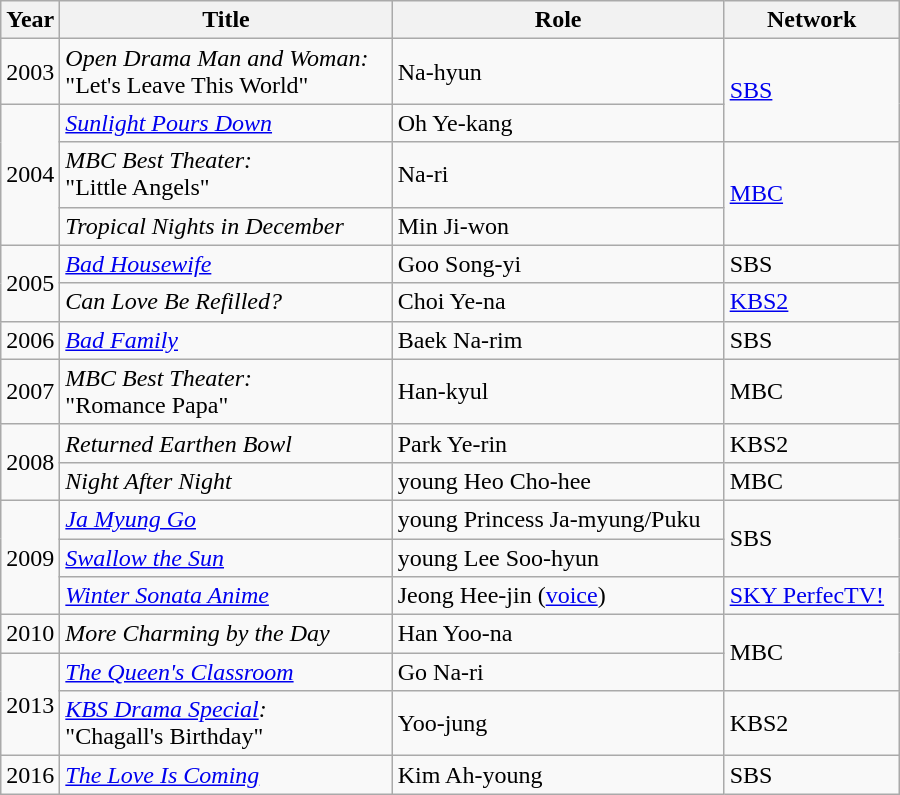<table class="wikitable" style="width:600px">
<tr>
<th width=10>Year</th>
<th>Title</th>
<th>Role</th>
<th>Network</th>
</tr>
<tr>
<td>2003</td>
<td><em>Open Drama Man and Woman:</em><br>"Let's Leave This World"</td>
<td>Na-hyun</td>
<td rowspan="2"><a href='#'>SBS</a></td>
</tr>
<tr>
<td rowspan=3>2004</td>
<td><em><a href='#'>Sunlight Pours Down</a></em></td>
<td>Oh Ye-kang</td>
</tr>
<tr>
<td><em>MBC Best Theater:</em><br>"Little Angels"</td>
<td>Na-ri</td>
<td rowspan="2"><a href='#'>MBC</a></td>
</tr>
<tr>
<td><em>Tropical Nights in December</em></td>
<td>Min Ji-won</td>
</tr>
<tr>
<td rowspan=2>2005</td>
<td><em><a href='#'>Bad Housewife</a></em></td>
<td>Goo Song-yi</td>
<td>SBS</td>
</tr>
<tr>
<td><em>Can Love Be Refilled?</em></td>
<td>Choi Ye-na</td>
<td><a href='#'>KBS2</a></td>
</tr>
<tr>
<td>2006</td>
<td><em><a href='#'>Bad Family</a></em></td>
<td>Baek Na-rim</td>
<td>SBS</td>
</tr>
<tr>
<td>2007</td>
<td><em>MBC Best Theater:</em><br>"Romance Papa"</td>
<td>Han-kyul</td>
<td>MBC</td>
</tr>
<tr>
<td rowspan=2>2008</td>
<td><em>Returned Earthen Bowl</em></td>
<td>Park Ye-rin</td>
<td>KBS2</td>
</tr>
<tr>
<td><em>Night After Night</em></td>
<td>young Heo Cho-hee</td>
<td>MBC</td>
</tr>
<tr>
<td rowspan=3>2009</td>
<td><em><a href='#'>Ja Myung Go</a></em></td>
<td>young Princess Ja-myung/Puku</td>
<td rowspan="2">SBS</td>
</tr>
<tr>
<td><em><a href='#'>Swallow the Sun</a></em></td>
<td>young Lee Soo-hyun</td>
</tr>
<tr>
<td><em><a href='#'>Winter Sonata Anime</a></em></td>
<td>Jeong Hee-jin (<a href='#'>voice</a>)</td>
<td><a href='#'>SKY PerfecTV!</a></td>
</tr>
<tr>
<td>2010</td>
<td><em>More Charming by the Day</em></td>
<td>Han Yoo-na</td>
<td rowspan="2">MBC</td>
</tr>
<tr>
<td rowspan=2>2013</td>
<td><em><a href='#'>The Queen's Classroom</a></em></td>
<td>Go Na-ri</td>
</tr>
<tr>
<td><em><a href='#'>KBS Drama Special</a>:</em><br>"Chagall's Birthday" </td>
<td>Yoo-jung</td>
<td>KBS2</td>
</tr>
<tr>
<td>2016</td>
<td><em><a href='#'>The Love Is Coming</a></em></td>
<td>Kim Ah-young</td>
<td>SBS</td>
</tr>
</table>
